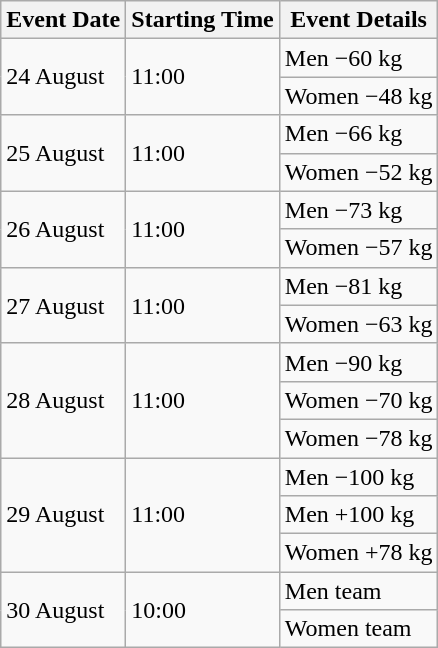<table class="wikitable">
<tr>
<th>Event Date</th>
<th>Starting Time</th>
<th>Event Details</th>
</tr>
<tr>
<td rowspan=2>24 August</td>
<td rowspan=2>11:00</td>
<td>Men −60 kg</td>
</tr>
<tr>
<td>Women −48 kg</td>
</tr>
<tr>
<td rowspan=2>25 August</td>
<td rowspan=2>11:00</td>
<td>Men −66 kg</td>
</tr>
<tr>
<td>Women −52 kg</td>
</tr>
<tr>
<td rowspan=2>26 August</td>
<td rowspan=2>11:00</td>
<td>Men −73 kg</td>
</tr>
<tr>
<td>Women −57 kg</td>
</tr>
<tr>
<td rowspan=2>27 August</td>
<td rowspan=2>11:00</td>
<td>Men −81 kg</td>
</tr>
<tr>
<td>Women −63 kg</td>
</tr>
<tr>
<td rowspan=3>28 August</td>
<td rowspan=3>11:00</td>
<td>Men −90 kg</td>
</tr>
<tr>
<td>Women −70 kg</td>
</tr>
<tr>
<td>Women −78 kg</td>
</tr>
<tr>
<td rowspan=3>29 August</td>
<td rowspan=3>11:00</td>
<td>Men −100 kg</td>
</tr>
<tr>
<td>Men +100 kg</td>
</tr>
<tr>
<td>Women +78 kg</td>
</tr>
<tr>
<td rowspan=2>30 August</td>
<td rowspan=2>10:00</td>
<td>Men team</td>
</tr>
<tr>
<td>Women team</td>
</tr>
</table>
